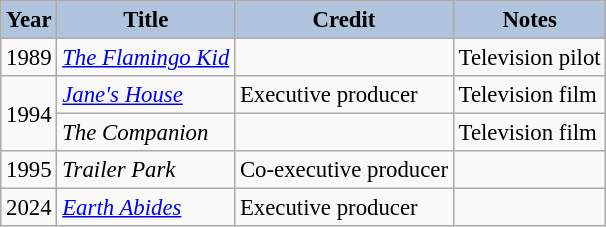<table class="wikitable" style="font-size:95%;">
<tr>
<th style="background:#B0C4DE;">Year</th>
<th style="background:#B0C4DE;">Title</th>
<th style="background:#B0C4DE;">Credit</th>
<th style="background:#B0C4DE;">Notes</th>
</tr>
<tr>
<td>1989</td>
<td><em><a href='#'>The Flamingo Kid</a></em></td>
<td></td>
<td>Television pilot</td>
</tr>
<tr>
<td rowspan=2>1994</td>
<td><em><a href='#'>Jane's House</a></em></td>
<td>Executive producer</td>
<td>Television film</td>
</tr>
<tr>
<td><em>The Companion</em></td>
<td></td>
<td>Television film</td>
</tr>
<tr>
<td>1995</td>
<td><em>Trailer Park</em></td>
<td>Co-executive producer</td>
<td></td>
</tr>
<tr>
<td>2024</td>
<td><em><a href='#'>Earth Abides</a></em></td>
<td>Executive producer</td>
<td></td>
</tr>
</table>
